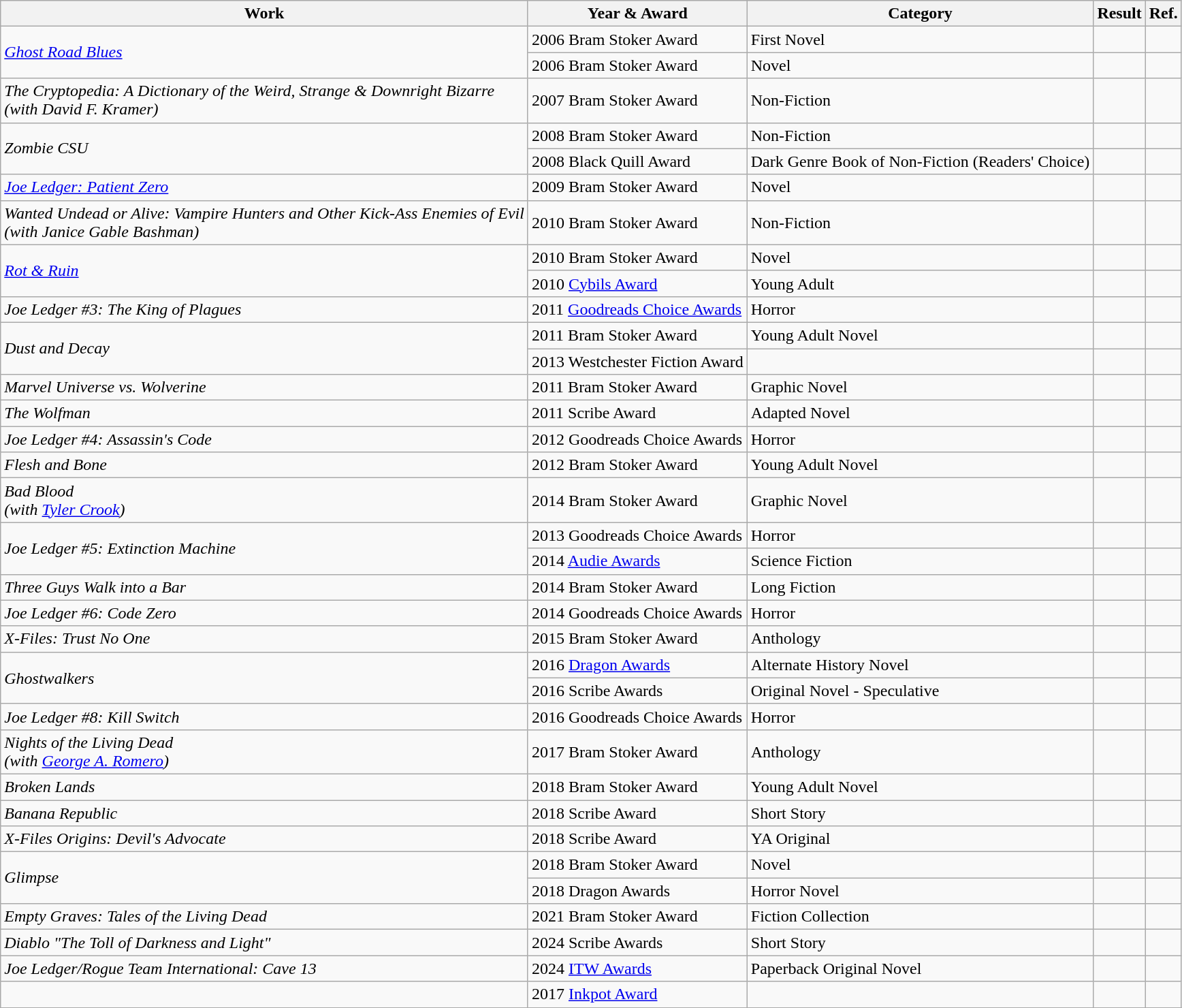<table class="wikitable">
<tr>
<th>Work</th>
<th>Year & Award</th>
<th>Category</th>
<th>Result</th>
<th>Ref.</th>
</tr>
<tr>
<td rowspan="2"><em><a href='#'>Ghost Road Blues</a></em></td>
<td>2006 Bram Stoker Award</td>
<td>First Novel</td>
<td></td>
<td></td>
</tr>
<tr>
<td>2006 Bram Stoker Award</td>
<td>Novel</td>
<td></td>
<td></td>
</tr>
<tr>
<td rowspan="1"><em>The Cryptopedia: A Dictionary of the Weird, Strange & Downright Bizarre</em><br><em>(with David F. Kramer)</em></td>
<td>2007 Bram Stoker Award</td>
<td>Non-Fiction</td>
<td></td>
<td></td>
</tr>
<tr>
<td rowspan="2"><em>Zombie CSU</em></td>
<td>2008 Bram Stoker Award</td>
<td>Non-Fiction</td>
<td></td>
<td></td>
</tr>
<tr>
<td>2008 Black Quill Award</td>
<td>Dark Genre Book of Non-Fiction (Readers' Choice)</td>
<td></td>
<td></td>
</tr>
<tr>
<td rowspan="1"><em><a href='#'>Joe Ledger: Patient Zero</a></em></td>
<td>2009 Bram Stoker Award</td>
<td>Novel</td>
<td></td>
<td></td>
</tr>
<tr>
<td rowspan="1"><em>Wanted Undead or Alive: Vampire Hunters and Other Kick-Ass Enemies of Evil</em><br><em>(with Janice Gable Bashman)</em></td>
<td>2010 Bram Stoker Award</td>
<td>Non-Fiction</td>
<td></td>
<td></td>
</tr>
<tr>
<td rowspan="2"><em><a href='#'>Rot & Ruin</a></em></td>
<td>2010 Bram Stoker Award</td>
<td>Novel</td>
<td></td>
<td></td>
</tr>
<tr>
<td>2010 <a href='#'>Cybils Award</a></td>
<td>Young Adult</td>
<td></td>
<td></td>
</tr>
<tr>
<td rowspan="1"><em>Joe Ledger #3: The King of Plagues</em></td>
<td>2011 <a href='#'>Goodreads Choice Awards</a></td>
<td>Horror</td>
<td></td>
<td></td>
</tr>
<tr>
<td rowspan="2"><em>Dust and Decay</em></td>
<td>2011 Bram Stoker Award</td>
<td>Young Adult Novel</td>
<td></td>
<td></td>
</tr>
<tr>
<td>2013 Westchester Fiction Award</td>
<td></td>
<td></td>
<td></td>
</tr>
<tr>
<td rowspan="1"><em>Marvel Universe vs. Wolverine</em></td>
<td>2011 Bram Stoker Award</td>
<td>Graphic Novel</td>
<td></td>
<td></td>
</tr>
<tr>
<td rowspan="1"><em>The Wolfman</em></td>
<td>2011 Scribe Award</td>
<td>Adapted Novel</td>
<td></td>
<td></td>
</tr>
<tr>
<td rowspan="1"><em>Joe Ledger #4: Assassin's Code</em></td>
<td>2012 Goodreads Choice Awards</td>
<td>Horror</td>
<td></td>
<td></td>
</tr>
<tr>
<td rowspan="1"><em>Flesh and Bone</em></td>
<td>2012 Bram Stoker Award</td>
<td>Young Adult Novel</td>
<td></td>
<td></td>
</tr>
<tr>
<td rowspan="1"><em>Bad Blood</em><br><em>(with <a href='#'>Tyler Crook</a>)</em></td>
<td>2014 Bram Stoker Award</td>
<td>Graphic Novel</td>
<td></td>
<td></td>
</tr>
<tr>
<td rowspan="2"><em>Joe Ledger #5: Extinction Machine</em></td>
<td>2013 Goodreads Choice Awards</td>
<td>Horror</td>
<td></td>
<td></td>
</tr>
<tr>
<td>2014 <a href='#'>Audie Awards</a></td>
<td>Science Fiction</td>
<td></td>
<td></td>
</tr>
<tr>
<td rowspan="1"><em>Three Guys Walk into a Bar</em></td>
<td>2014 Bram Stoker Award</td>
<td>Long Fiction</td>
<td></td>
<td></td>
</tr>
<tr>
<td rowspan="1"><em>Joe Ledger #6: Code Zero</em></td>
<td>2014 Goodreads Choice Awards</td>
<td>Horror</td>
<td></td>
<td></td>
</tr>
<tr>
<td rowspan="1"><em>X-Files: Trust No One</em></td>
<td>2015 Bram Stoker Award</td>
<td>Anthology</td>
<td></td>
<td></td>
</tr>
<tr>
<td rowspan="2"><em>Ghostwalkers</em></td>
<td>2016 <a href='#'>Dragon Awards</a></td>
<td>Alternate History Novel</td>
<td></td>
<td></td>
</tr>
<tr>
<td>2016 Scribe Awards</td>
<td>Original Novel - Speculative</td>
<td></td>
<td></td>
</tr>
<tr>
<td rowspan="1"><em>Joe Ledger #8: Kill Switch</em></td>
<td>2016 Goodreads Choice Awards</td>
<td>Horror</td>
<td></td>
<td></td>
</tr>
<tr>
<td rowspan="1"><em>Nights of the Living Dead</em><br><em>(with <a href='#'>George A. Romero</a>)</em></td>
<td>2017 Bram Stoker Award</td>
<td>Anthology</td>
<td></td>
<td></td>
</tr>
<tr>
<td rowspan="1"><em>Broken Lands</em></td>
<td>2018 Bram Stoker Award</td>
<td>Young Adult Novel</td>
<td></td>
<td></td>
</tr>
<tr>
<td rowspan="1"><em>Banana Republic</em></td>
<td>2018 Scribe Award</td>
<td>Short Story</td>
<td></td>
<td></td>
</tr>
<tr>
<td rowspan="1"><em>X-Files Origins: Devil's Advocate</em></td>
<td>2018 Scribe Award</td>
<td>YA Original</td>
<td></td>
<td></td>
</tr>
<tr>
<td rowspan="2"><em>Glimpse</em></td>
<td>2018 Bram Stoker Award</td>
<td>Novel</td>
<td></td>
<td></td>
</tr>
<tr>
<td>2018 Dragon Awards</td>
<td>Horror Novel</td>
<td></td>
<td></td>
</tr>
<tr>
<td rowspan="1"><em>Empty Graves: Tales of the Living Dead</em></td>
<td>2021 Bram Stoker Award</td>
<td>Fiction Collection</td>
<td></td>
<td></td>
</tr>
<tr>
<td rowspan="1"><em>Diablo "The Toll of Darkness and Light"</em></td>
<td>2024 Scribe Awards</td>
<td>Short Story</td>
<td></td>
<td></td>
</tr>
<tr>
<td rowspan="1"><em>Joe Ledger/Rogue Team International: Cave 13</em></td>
<td>2024 <a href='#'>ITW Awards</a></td>
<td>Paperback Original Novel</td>
<td></td>
<td></td>
</tr>
<tr>
<td rowspan="1"></td>
<td>2017 <a href='#'>Inkpot Award</a></td>
<td></td>
<td></td>
<td></td>
</tr>
<tr>
</tr>
</table>
